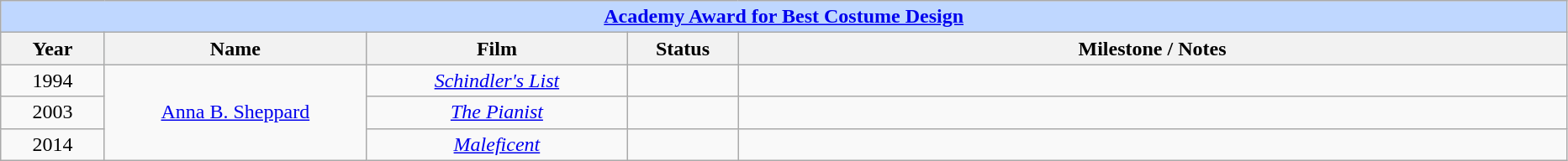<table class="wikitable" style="text-align: center">
<tr ---- bgcolor="#bfd7ff">
<td colspan=5 align=center><strong><a href='#'>Academy Award for Best Costume Design</a></strong></td>
</tr>
<tr ---- bgcolor="#ebf5ff">
<th width="75">Year</th>
<th width="200">Name</th>
<th width="200">Film</th>
<th width="80">Status</th>
<th width="650">Milestone / Notes</th>
</tr>
<tr>
<td>1994</td>
<td rowspan="3"><a href='#'>Anna B. Sheppard</a></td>
<td><em><a href='#'>Schindler's List</a></em></td>
<td></td>
<td></td>
</tr>
<tr>
<td>2003</td>
<td><em><a href='#'>The Pianist</a></em></td>
<td></td>
<td></td>
</tr>
<tr>
<td>2014</td>
<td><em><a href='#'>Maleficent</a></em></td>
<td></td>
<td></td>
</tr>
</table>
